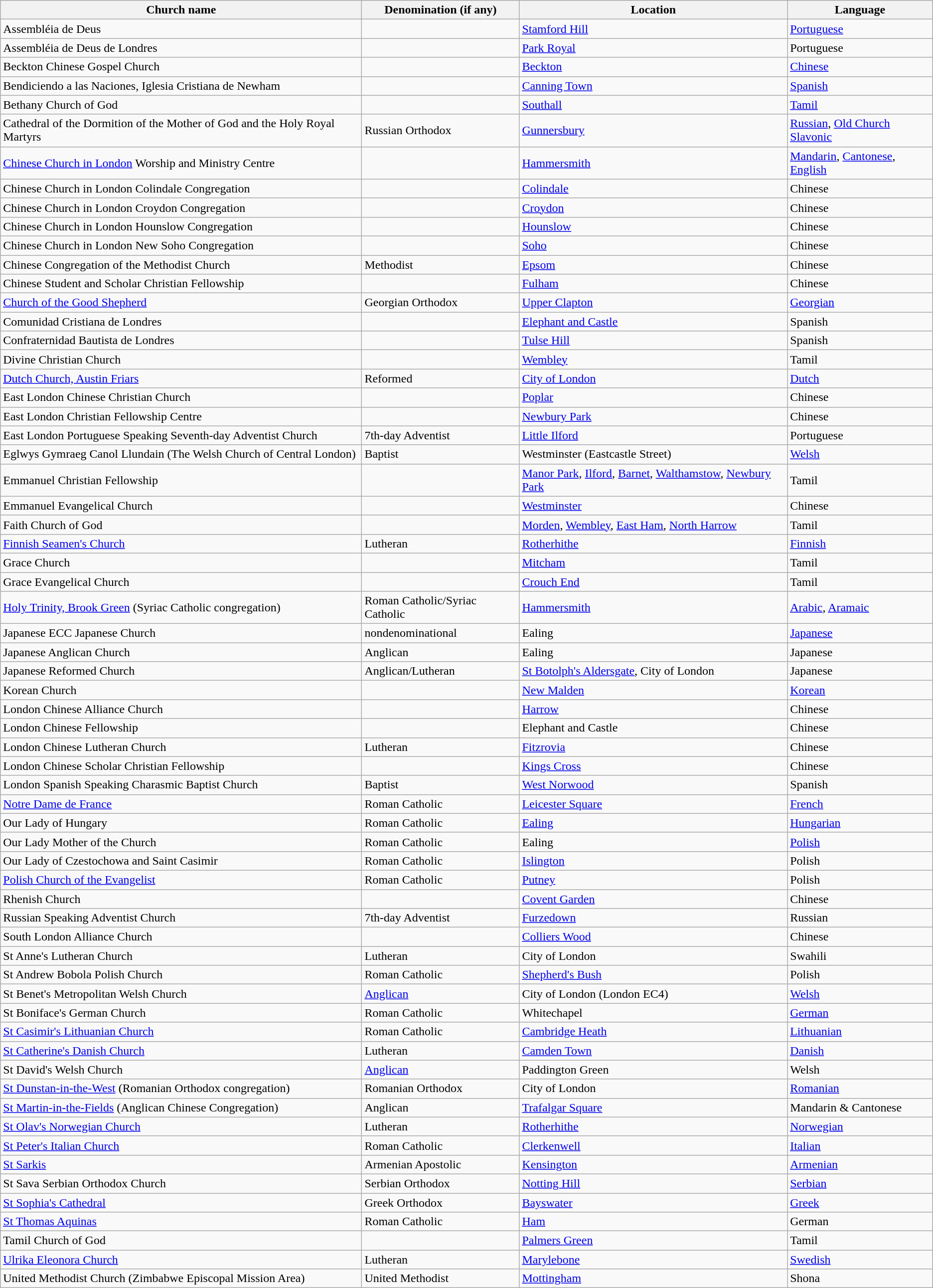<table class="wikitable sortable">
<tr>
<th>Church name</th>
<th>Denomination (if any)</th>
<th>Location</th>
<th>Language</th>
</tr>
<tr>
<td>Assembléia de Deus</td>
<td></td>
<td><a href='#'>Stamford Hill</a></td>
<td><a href='#'>Portuguese</a></td>
</tr>
<tr>
<td>Assembléia de Deus de Londres</td>
<td></td>
<td><a href='#'>Park Royal</a></td>
<td>Portuguese</td>
</tr>
<tr>
<td>Beckton Chinese Gospel Church</td>
<td></td>
<td><a href='#'>Beckton</a></td>
<td><a href='#'>Chinese</a></td>
</tr>
<tr>
<td>Bendiciendo a las Naciones, Iglesia Cristiana de Newham</td>
<td></td>
<td><a href='#'>Canning Town</a></td>
<td><a href='#'>Spanish</a></td>
</tr>
<tr>
<td>Bethany Church of God</td>
<td></td>
<td><a href='#'>Southall</a></td>
<td><a href='#'>Tamil</a></td>
</tr>
<tr>
<td>Cathedral of the Dormition of the Mother of God and the Holy Royal Martyrs</td>
<td>Russian Orthodox</td>
<td><a href='#'>Gunnersbury</a></td>
<td><a href='#'>Russian</a>, <a href='#'>Old Church Slavonic</a></td>
</tr>
<tr>
<td><a href='#'>Chinese Church in London</a> Worship and Ministry Centre</td>
<td></td>
<td><a href='#'>Hammersmith</a></td>
<td><a href='#'>Mandarin</a>, <a href='#'>Cantonese</a>, <a href='#'>English</a></td>
</tr>
<tr>
<td>Chinese Church in London Colindale Congregation</td>
<td></td>
<td><a href='#'>Colindale</a></td>
<td>Chinese</td>
</tr>
<tr>
<td>Chinese Church in London Croydon Congregation</td>
<td></td>
<td><a href='#'>Croydon</a></td>
<td>Chinese</td>
</tr>
<tr>
<td>Chinese Church in London Hounslow Congregation</td>
<td></td>
<td><a href='#'>Hounslow</a></td>
<td>Chinese</td>
</tr>
<tr>
<td>Chinese Church in London New Soho Congregation</td>
<td></td>
<td><a href='#'>Soho</a></td>
<td>Chinese</td>
</tr>
<tr>
<td>Chinese Congregation of the Methodist Church</td>
<td>Methodist</td>
<td><a href='#'>Epsom</a></td>
<td>Chinese</td>
</tr>
<tr>
<td>Chinese Student and Scholar Christian Fellowship</td>
<td></td>
<td><a href='#'>Fulham</a></td>
<td>Chinese</td>
</tr>
<tr>
<td><a href='#'>Church of the Good Shepherd</a></td>
<td>Georgian Orthodox</td>
<td><a href='#'>Upper Clapton</a></td>
<td><a href='#'>Georgian</a></td>
</tr>
<tr>
<td>Comunidad Cristiana de Londres</td>
<td></td>
<td><a href='#'>Elephant and Castle</a></td>
<td>Spanish</td>
</tr>
<tr>
<td>Confraternidad Bautista de Londres</td>
<td></td>
<td><a href='#'>Tulse Hill</a></td>
<td>Spanish</td>
</tr>
<tr>
<td>Divine Christian Church</td>
<td></td>
<td><a href='#'>Wembley</a></td>
<td>Tamil</td>
</tr>
<tr>
<td><a href='#'>Dutch Church, Austin Friars</a></td>
<td>Reformed</td>
<td><a href='#'>City of London</a></td>
<td><a href='#'>Dutch</a></td>
</tr>
<tr>
<td>East London Chinese Christian Church</td>
<td></td>
<td><a href='#'>Poplar</a></td>
<td>Chinese</td>
</tr>
<tr>
<td>East London Christian Fellowship Centre</td>
<td></td>
<td><a href='#'>Newbury Park</a></td>
<td>Chinese</td>
</tr>
<tr>
<td>East London Portuguese Speaking Seventh-day Adventist Church</td>
<td>7th-day Adventist</td>
<td><a href='#'>Little Ilford</a></td>
<td>Portuguese</td>
</tr>
<tr>
<td>Eglwys Gymraeg Canol Llundain (The Welsh Church of Central London)</td>
<td>Baptist</td>
<td>Westminster (Eastcastle Street)</td>
<td><a href='#'>Welsh</a></td>
</tr>
<tr>
<td>Emmanuel Christian Fellowship</td>
<td></td>
<td><a href='#'>Manor Park</a>, <a href='#'>Ilford</a>, <a href='#'>Barnet</a>, <a href='#'>Walthamstow</a>, <a href='#'>Newbury Park</a></td>
<td>Tamil</td>
</tr>
<tr>
<td>Emmanuel Evangelical Church</td>
<td></td>
<td><a href='#'>Westminster</a></td>
<td>Chinese</td>
</tr>
<tr>
<td>Faith Church of God</td>
<td></td>
<td><a href='#'>Morden</a>, <a href='#'>Wembley</a>, <a href='#'>East Ham</a>, <a href='#'>North Harrow</a></td>
<td>Tamil</td>
</tr>
<tr>
<td><a href='#'>Finnish Seamen's Church</a></td>
<td>Lutheran</td>
<td><a href='#'>Rotherhithe</a></td>
<td><a href='#'>Finnish</a></td>
</tr>
<tr>
<td>Grace Church</td>
<td></td>
<td><a href='#'>Mitcham</a></td>
<td>Tamil</td>
</tr>
<tr>
<td>Grace Evangelical Church</td>
<td></td>
<td><a href='#'>Crouch End</a></td>
<td>Tamil</td>
</tr>
<tr>
<td><a href='#'>Holy Trinity, Brook Green</a> (Syriac Catholic congregation)</td>
<td>Roman Catholic/Syriac Catholic</td>
<td><a href='#'>Hammersmith</a></td>
<td><a href='#'>Arabic</a>, <a href='#'>Aramaic</a></td>
</tr>
<tr>
<td>Japanese ECC Japanese Church</td>
<td>nondenominational</td>
<td>Ealing</td>
<td><a href='#'>Japanese</a></td>
</tr>
<tr>
<td>Japanese Anglican Church</td>
<td>Anglican</td>
<td>Ealing</td>
<td>Japanese</td>
</tr>
<tr>
<td>Japanese Reformed Church</td>
<td>Anglican/Lutheran</td>
<td><a href='#'>St Botolph's Aldersgate</a>, City of London</td>
<td>Japanese</td>
</tr>
<tr>
<td>Korean Church</td>
<td></td>
<td><a href='#'>New Malden</a></td>
<td><a href='#'>Korean</a></td>
</tr>
<tr>
<td>London Chinese Alliance Church</td>
<td></td>
<td><a href='#'>Harrow</a></td>
<td>Chinese</td>
</tr>
<tr>
<td>London Chinese Fellowship</td>
<td></td>
<td>Elephant and Castle</td>
<td>Chinese</td>
</tr>
<tr>
<td>London Chinese Lutheran Church</td>
<td>Lutheran</td>
<td><a href='#'>Fitzrovia</a></td>
<td>Chinese</td>
</tr>
<tr>
<td>London Chinese Scholar Christian Fellowship</td>
<td></td>
<td><a href='#'>Kings Cross</a></td>
<td>Chinese</td>
</tr>
<tr>
<td>London Spanish Speaking Charasmic Baptist Church</td>
<td>Baptist</td>
<td><a href='#'>West Norwood</a></td>
<td>Spanish</td>
</tr>
<tr>
<td><a href='#'>Notre Dame de France</a></td>
<td>Roman Catholic</td>
<td><a href='#'>Leicester Square</a></td>
<td><a href='#'>French</a></td>
</tr>
<tr>
<td>Our Lady of Hungary</td>
<td>Roman Catholic</td>
<td><a href='#'>Ealing</a></td>
<td><a href='#'>Hungarian</a></td>
</tr>
<tr>
<td>Our Lady Mother of the Church</td>
<td>Roman Catholic</td>
<td>Ealing</td>
<td><a href='#'>Polish</a></td>
</tr>
<tr>
<td>Our Lady of Czestochowa and Saint Casimir</td>
<td>Roman Catholic</td>
<td><a href='#'>Islington</a></td>
<td>Polish</td>
</tr>
<tr>
<td><a href='#'>Polish Church of the Evangelist</a></td>
<td>Roman Catholic</td>
<td><a href='#'>Putney</a></td>
<td>Polish</td>
</tr>
<tr>
<td>Rhenish Church</td>
<td></td>
<td><a href='#'>Covent Garden</a></td>
<td>Chinese</td>
</tr>
<tr>
<td>Russian Speaking Adventist Church</td>
<td>7th-day Adventist</td>
<td><a href='#'>Furzedown</a></td>
<td>Russian</td>
</tr>
<tr>
<td>South London Alliance Church</td>
<td></td>
<td><a href='#'>Colliers Wood</a></td>
<td>Chinese</td>
</tr>
<tr>
<td>St Anne's Lutheran Church</td>
<td>Lutheran</td>
<td>City of London</td>
<td>Swahili</td>
</tr>
<tr>
<td>St Andrew Bobola Polish Church</td>
<td>Roman Catholic</td>
<td><a href='#'>Shepherd's Bush</a></td>
<td>Polish</td>
</tr>
<tr>
<td>St Benet's Metropolitan Welsh Church</td>
<td><a href='#'>Anglican</a></td>
<td>City of London (London EC4)</td>
<td><a href='#'>Welsh</a></td>
</tr>
<tr>
<td>St Boniface's German Church</td>
<td>Roman Catholic</td>
<td>Whitechapel</td>
<td><a href='#'>German</a></td>
</tr>
<tr>
<td><a href='#'>St Casimir's Lithuanian Church</a></td>
<td>Roman Catholic</td>
<td><a href='#'>Cambridge Heath</a></td>
<td><a href='#'>Lithuanian</a></td>
</tr>
<tr>
<td><a href='#'>St Catherine's Danish Church</a></td>
<td>Lutheran</td>
<td><a href='#'>Camden Town</a></td>
<td><a href='#'>Danish</a></td>
</tr>
<tr>
<td>St David's Welsh Church</td>
<td><a href='#'>Anglican</a></td>
<td>Paddington Green</td>
<td>Welsh</td>
</tr>
<tr>
<td><a href='#'>St Dunstan-in-the-West</a> (Romanian Orthodox congregation)</td>
<td>Romanian Orthodox</td>
<td>City of London</td>
<td><a href='#'>Romanian</a></td>
</tr>
<tr>
<td><a href='#'>St Martin-in-the-Fields</a> (Anglican Chinese Congregation)</td>
<td>Anglican</td>
<td><a href='#'>Trafalgar Square</a></td>
<td>Mandarin & Cantonese</td>
</tr>
<tr>
<td><a href='#'>St Olav's Norwegian Church</a></td>
<td>Lutheran</td>
<td><a href='#'>Rotherhithe</a></td>
<td><a href='#'>Norwegian</a></td>
</tr>
<tr>
<td><a href='#'>St Peter's Italian Church</a></td>
<td>Roman Catholic</td>
<td><a href='#'>Clerkenwell</a></td>
<td><a href='#'>Italian</a></td>
</tr>
<tr>
<td><a href='#'>St Sarkis</a></td>
<td>Armenian Apostolic</td>
<td><a href='#'>Kensington</a></td>
<td><a href='#'>Armenian</a></td>
</tr>
<tr>
<td>St Sava Serbian Orthodox Church</td>
<td>Serbian Orthodox</td>
<td><a href='#'>Notting Hill</a></td>
<td><a href='#'>Serbian</a></td>
</tr>
<tr>
<td><a href='#'>St Sophia's Cathedral</a></td>
<td>Greek Orthodox</td>
<td><a href='#'>Bayswater</a></td>
<td><a href='#'>Greek</a></td>
</tr>
<tr>
<td><a href='#'>St Thomas Aquinas</a></td>
<td>Roman Catholic</td>
<td><a href='#'>Ham</a></td>
<td>German</td>
</tr>
<tr>
<td>Tamil Church of God</td>
<td></td>
<td><a href='#'>Palmers Green</a></td>
<td>Tamil</td>
</tr>
<tr>
<td><a href='#'>Ulrika Eleonora Church</a></td>
<td>Lutheran</td>
<td><a href='#'>Marylebone</a></td>
<td><a href='#'>Swedish</a></td>
</tr>
<tr>
<td>United Methodist Church (Zimbabwe Episcopal Mission Area)</td>
<td>United Methodist</td>
<td><a href='#'>Mottingham</a></td>
<td>Shona</td>
</tr>
</table>
